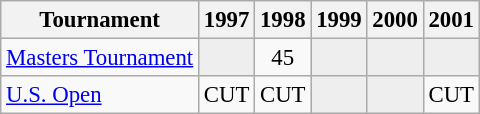<table class="wikitable" style="font-size:95%;text-align:center;">
<tr>
<th>Tournament</th>
<th>1997</th>
<th>1998</th>
<th>1999</th>
<th>2000</th>
<th>2001</th>
</tr>
<tr>
<td align=left><a href='#'>Masters Tournament</a></td>
<td style="background:#eeeeee;"></td>
<td>45</td>
<td style="background:#eeeeee;"></td>
<td style="background:#eeeeee;"></td>
<td style="background:#eeeeee;"></td>
</tr>
<tr>
<td align=left><a href='#'>U.S. Open</a></td>
<td>CUT</td>
<td>CUT</td>
<td style="background:#eeeeee;"></td>
<td style="background:#eeeeee;"></td>
<td>CUT</td>
</tr>
</table>
